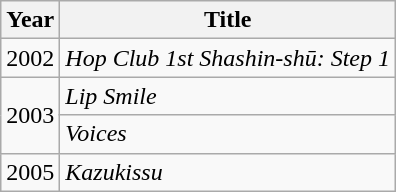<table class="wikitable">
<tr>
<th>Year</th>
<th>Title</th>
</tr>
<tr>
<td>2002</td>
<td><em>Hop Club 1st Shashin-shū: Step 1</em></td>
</tr>
<tr>
<td rowspan="2">2003</td>
<td><em>Lip Smile</em></td>
</tr>
<tr>
<td><em>Voices</em></td>
</tr>
<tr>
<td>2005</td>
<td><em>Kazukissu</em></td>
</tr>
</table>
